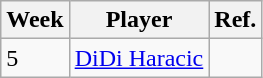<table class="wikitable">
<tr>
<th>Week</th>
<th>Player</th>
<th>Ref.</th>
</tr>
<tr>
<td>5</td>
<td> <a href='#'>DiDi Haracic</a></td>
<td></td>
</tr>
</table>
